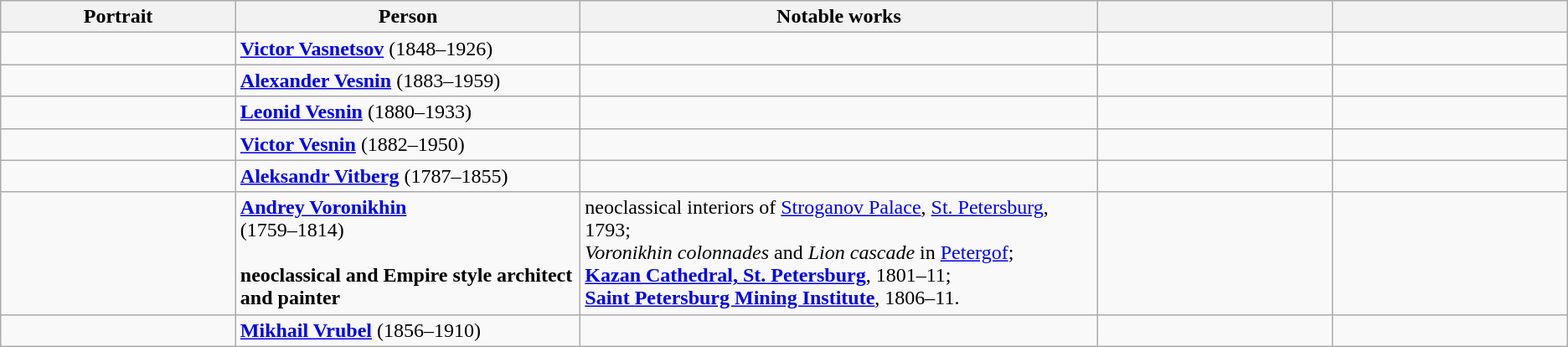<table class="wikitable">
<tr ">
<th style="width:15%;">Portrait</th>
<th style="width:22%;">Person</th>
<th style="width:33%;">Notable works</th>
<th style="width:15%;"></th>
<th style="width:15%;"></th>
</tr>
<tr>
<td></td>
<td><strong><a href='#'>Victor Vasnetsov</a></strong> (1848–1926)<br></td>
<td></td>
<td></td>
<td></td>
</tr>
<tr>
<td></td>
<td><strong><a href='#'>Alexander Vesnin</a></strong> (1883–1959)</td>
<td></td>
<td></td>
<td></td>
</tr>
<tr>
<td></td>
<td><strong><a href='#'>Leonid Vesnin</a></strong> (1880–1933)<br></td>
<td></td>
<td></td>
<td></td>
</tr>
<tr>
<td></td>
<td><strong><a href='#'>Victor Vesnin</a></strong> (1882–1950)<br></td>
<td></td>
<td></td>
<td></td>
</tr>
<tr>
<td></td>
<td><strong><a href='#'>Aleksandr Vitberg</a></strong> (1787–1855)<br></td>
<td></td>
<td></td>
<td></td>
</tr>
<tr>
<td></td>
<td><strong><a href='#'>Andrey Voronikhin</a></strong><br>(1759–1814)<br><br><strong>neoclassical and Empire style architect and painter</strong></td>
<td>neoclassical interiors of <a href='#'>Stroganov Palace</a>, <a href='#'>St. Petersburg</a>, 1793;<br><em>Voronikhin colonnades</em> and <em>Lion cascade</em> in <a href='#'>Petergof</a>;<br><strong><a href='#'>Kazan Cathedral, St. Petersburg</a></strong>, 1801–11;<br><strong><a href='#'>Saint Petersburg Mining Institute</a></strong>, 1806–11.</td>
<td></td>
<td></td>
</tr>
<tr>
<td></td>
<td><strong><a href='#'>Mikhail Vrubel</a></strong> (1856–1910)<br></td>
<td></td>
<td></td>
<td></td>
</tr>
</table>
